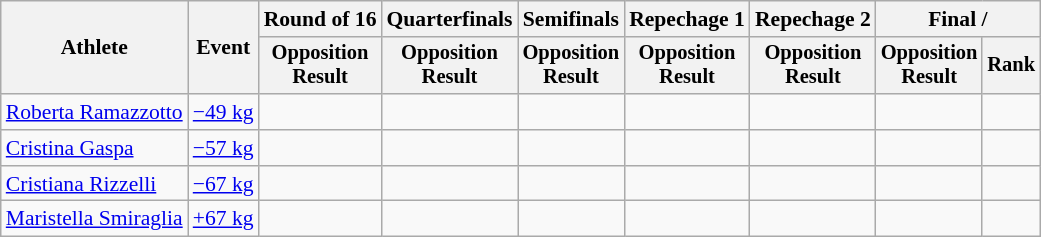<table class="wikitable" style="font-size:90%">
<tr>
<th rowspan="2">Athlete</th>
<th rowspan="2">Event</th>
<th>Round of 16</th>
<th>Quarterfinals</th>
<th>Semifinals</th>
<th>Repechage 1</th>
<th>Repechage 2</th>
<th colspan=2>Final / </th>
</tr>
<tr style="font-size:95%">
<th>Opposition<br>Result</th>
<th>Opposition<br>Result</th>
<th>Opposition<br>Result</th>
<th>Opposition<br>Result</th>
<th>Opposition<br>Result</th>
<th>Opposition<br>Result</th>
<th>Rank</th>
</tr>
<tr align=center>
<td align=left><a href='#'>Roberta Ramazzotto</a></td>
<td align=left><a href='#'>−49 kg</a></td>
<td></td>
<td></td>
<td></td>
<td></td>
<td></td>
<td></td>
<td></td>
</tr>
<tr align=center>
<td align=left><a href='#'>Cristina Gaspa</a></td>
<td align=left><a href='#'>−57 kg</a></td>
<td></td>
<td></td>
<td></td>
<td></td>
<td></td>
<td></td>
<td></td>
</tr>
<tr align=center>
<td align=left><a href='#'>Cristiana Rizzelli</a></td>
<td align=left><a href='#'>−67 kg</a></td>
<td></td>
<td></td>
<td></td>
<td></td>
<td></td>
<td></td>
<td></td>
</tr>
<tr align=center>
<td align=left><a href='#'>Maristella Smiraglia</a></td>
<td align=left><a href='#'>+67 kg</a></td>
<td></td>
<td></td>
<td></td>
<td></td>
<td></td>
<td></td>
<td></td>
</tr>
</table>
